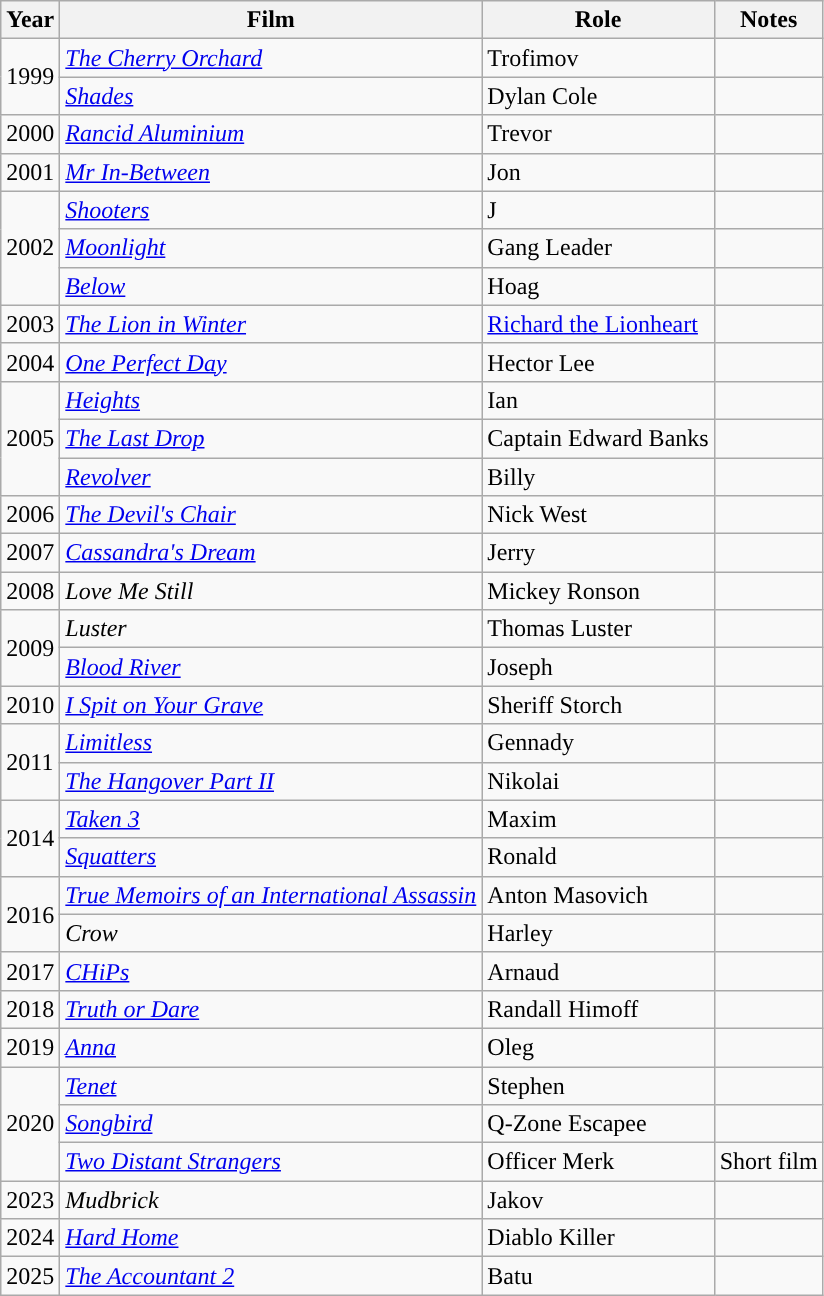<table class="wikitable">
<tr>
<th>Year</th>
<th>Film</th>
<th>Role</th>
<th>Notes</th>
</tr>
<tr>
<td rowspan="2">1999</td>
<td><em><a href='#'>The Cherry Orchard</a></em></td>
<td>Trofimov</td>
<td></td>
</tr>
<tr>
<td><em><a href='#'>Shades</a></em></td>
<td>Dylan Cole</td>
<td></td>
</tr>
<tr>
<td>2000</td>
<td><em><a href='#'>Rancid Aluminium</a></em></td>
<td>Trevor</td>
<td></td>
</tr>
<tr>
<td>2001</td>
<td><em><a href='#'>Mr In-Between</a></em></td>
<td>Jon</td>
<td></td>
</tr>
<tr>
<td rowspan="3">2002</td>
<td><em><a href='#'>Shooters</a></em></td>
<td>J</td>
<td></td>
</tr>
<tr>
<td><em><a href='#'>Moonlight</a></em></td>
<td>Gang Leader</td>
<td></td>
</tr>
<tr>
<td><em><a href='#'>Below</a></em></td>
<td>Hoag</td>
<td></td>
</tr>
<tr>
<td>2003</td>
<td><em><a href='#'>The Lion in Winter</a></em></td>
<td><a href='#'>Richard the Lionheart</a></td>
<td></td>
</tr>
<tr>
<td>2004</td>
<td><em><a href='#'>One Perfect Day</a></em></td>
<td>Hector Lee</td>
<td></td>
</tr>
<tr>
<td rowspan="3">2005</td>
<td><em><a href='#'>Heights</a></em></td>
<td>Ian</td>
<td></td>
</tr>
<tr>
<td><em><a href='#'>The Last Drop</a></em></td>
<td>Captain Edward Banks</td>
<td></td>
</tr>
<tr>
<td><em><a href='#'>Revolver</a></em></td>
<td>Billy</td>
<td></td>
</tr>
<tr>
<td>2006</td>
<td><em><a href='#'>The Devil's Chair</a></em></td>
<td>Nick West</td>
<td></td>
</tr>
<tr>
<td>2007</td>
<td><em><a href='#'>Cassandra's Dream</a></em></td>
<td>Jerry</td>
<td></td>
</tr>
<tr>
<td>2008</td>
<td><em>Love Me Still</em></td>
<td>Mickey Ronson</td>
<td></td>
</tr>
<tr>
<td rowspan="2">2009</td>
<td><em>Luster</em></td>
<td>Thomas Luster</td>
<td></td>
</tr>
<tr>
<td><em><a href='#'>Blood River</a></em></td>
<td>Joseph</td>
<td></td>
</tr>
<tr>
<td>2010</td>
<td><em><a href='#'>I Spit on Your Grave</a></em></td>
<td>Sheriff Storch</td>
<td></td>
</tr>
<tr>
<td rowspan="2">2011</td>
<td><em><a href='#'>Limitless</a></em></td>
<td>Gennady</td>
<td></td>
</tr>
<tr>
<td><em><a href='#'>The Hangover Part II</a></em></td>
<td>Nikolai</td>
<td></td>
</tr>
<tr>
<td rowspan="2">2014</td>
<td><em><a href='#'>Taken 3</a></em></td>
<td>Maxim</td>
<td></td>
</tr>
<tr>
<td><em><a href='#'>Squatters</a></em></td>
<td>Ronald</td>
<td></td>
</tr>
<tr>
<td rowspan="2">2016</td>
<td><em><a href='#'>True Memoirs of an International Assassin</a></em></td>
<td>Anton Masovich</td>
<td></td>
</tr>
<tr>
<td><em>Crow</em></td>
<td>Harley</td>
<td></td>
</tr>
<tr>
<td>2017</td>
<td><em><a href='#'>CHiPs</a></em></td>
<td>Arnaud</td>
<td></td>
</tr>
<tr>
<td>2018</td>
<td><em><a href='#'>Truth or Dare</a></em></td>
<td>Randall Himoff</td>
<td></td>
</tr>
<tr>
<td>2019</td>
<td><em><a href='#'>Anna</a></em></td>
<td>Oleg</td>
<td></td>
</tr>
<tr>
<td rowspan="3">2020</td>
<td><em><a href='#'>Tenet</a></em></td>
<td>Stephen</td>
<td></td>
</tr>
<tr>
<td><em><a href='#'>Songbird</a></em></td>
<td>Q-Zone Escapee</td>
<td></td>
</tr>
<tr>
<td><em><a href='#'>Two Distant Strangers</a></em></td>
<td>Officer Merk</td>
<td>Short film</td>
</tr>
<tr>
<td>2023</td>
<td><em>Mudbrick</em></td>
<td>Jakov</td>
<td></td>
</tr>
<tr>
<td>2024</td>
<td><em><a href='#'>Hard Home</a></em></td>
<td>Diablo Killer</td>
<td></td>
</tr>
<tr>
<td>2025</td>
<td><em><a href='#'>The Accountant 2</a></em></td>
<td>Batu</td>
<td></td>
</tr>
</table>
